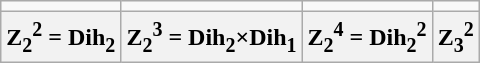<table class="wikitable">
<tr align=center>
<td></td>
<td></td>
<td></td>
<td></td>
</tr>
<tr>
<th>Z<sub>2</sub><sup>2</sup> = Dih<sub>2</sub></th>
<th>Z<sub>2</sub><sup>3</sup> = Dih<sub>2</sub>×Dih<sub>1</sub></th>
<th>Z<sub>2</sub><sup>4</sup> = Dih<sub>2</sub><sup>2</sup></th>
<th>Z<sub>3</sub><sup>2</sup></th>
</tr>
</table>
